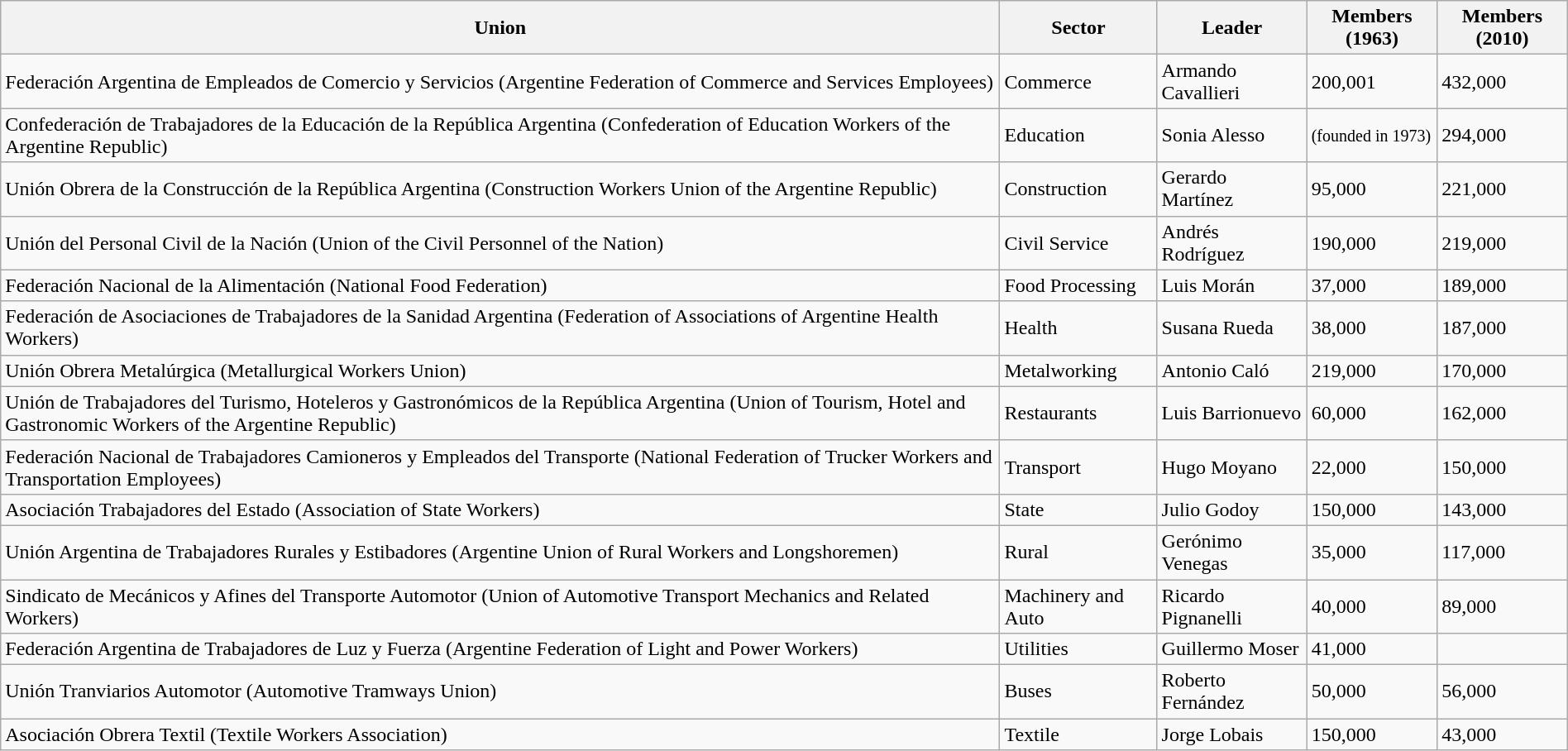<table class="wikitable" width=100%|>
<tr>
<th>Union</th>
<th>Sector</th>
<th>Leader</th>
<th>Members (1963)</th>
<th>Members (2010)</th>
</tr>
<tr>
<td>Federación Argentina de Empleados de Comercio y Servicios (Argentine Federation of Commerce and Services Employees)</td>
<td>Commerce</td>
<td>Armando Cavallieri</td>
<td>200,001</td>
<td>432,000</td>
</tr>
<tr>
<td>Confederación de Trabajadores de la Educación de la República Argentina (Confederation of Education Workers of the Argentine Republic)</td>
<td>Education</td>
<td>Sonia Alesso</td>
<td><small>(founded in 1973)</small></td>
<td>294,000</td>
</tr>
<tr>
<td>Unión Obrera de la Construcción de la República Argentina (Construction Workers Union of the Argentine Republic)</td>
<td>Construction</td>
<td>Gerardo Martínez</td>
<td>95,000</td>
<td>221,000</td>
</tr>
<tr>
<td>Unión del Personal Civil de la Nación (Union of the Civil Personnel of the Nation)</td>
<td>Civil Service</td>
<td>Andrés Rodríguez</td>
<td>190,000</td>
<td>219,000</td>
</tr>
<tr>
<td>Federación Nacional de la Alimentación (National Food Federation)</td>
<td>Food Processing</td>
<td>Luis Morán</td>
<td>37,000</td>
<td>189,000</td>
</tr>
<tr>
<td>Federación de Asociaciones de Trabajadores de la Sanidad Argentina (Federation of Associations of Argentine Health Workers)</td>
<td>Health</td>
<td>Susana Rueda</td>
<td>38,000</td>
<td>187,000</td>
</tr>
<tr>
<td>Unión Obrera Metalúrgica (Metallurgical Workers Union)</td>
<td>Metalworking</td>
<td>Antonio Caló</td>
<td>219,000</td>
<td>170,000</td>
</tr>
<tr>
<td>Unión de Trabajadores del Turismo, Hoteleros y Gastronómicos de la República Argentina (Union of Tourism, Hotel and Gastronomic Workers of the Argentine Republic)</td>
<td>Restaurants</td>
<td>Luis Barrionuevo</td>
<td>60,000</td>
<td>162,000</td>
</tr>
<tr>
<td>Federación Nacional de Trabajadores Camioneros y Empleados del Transporte (National Federation of Trucker Workers and Transportation Employees)</td>
<td>Transport</td>
<td>Hugo Moyano</td>
<td>22,000</td>
<td>150,000</td>
</tr>
<tr>
<td>Asociación Trabajadores del Estado (Association of State Workers)</td>
<td>State</td>
<td>Julio Godoy</td>
<td>150,000</td>
<td>143,000</td>
</tr>
<tr>
<td>Unión Argentina de Trabajadores Rurales y Estibadores (Argentine Union of Rural Workers and Longshoremen)</td>
<td>Rural</td>
<td>Gerónimo Venegas</td>
<td>35,000</td>
<td>117,000</td>
</tr>
<tr>
<td>Sindicato de Mecánicos y Afines del Transporte Automotor (Union of Automotive Transport Mechanics and Related Workers)</td>
<td>Machinery and Auto</td>
<td>Ricardo Pignanelli</td>
<td>40,000</td>
<td>89,000</td>
</tr>
<tr>
<td>Federación Argentina de Trabajadores de Luz y Fuerza (Argentine Federation of Light and Power Workers)</td>
<td>Utilities</td>
<td>Guillermo Moser</td>
<td>41,000</td>
</tr>
<tr 75,000>
<td>Unión Tranviarios Automotor (Automotive Tramways Union)</td>
<td>Buses</td>
<td>Roberto Fernández</td>
<td>50,000</td>
<td>56,000</td>
</tr>
<tr>
<td>Asociación Obrera Textil (Textile Workers Association)</td>
<td>Textile</td>
<td>Jorge Lobais</td>
<td>150,000</td>
<td>43,000</td>
</tr>
</table>
